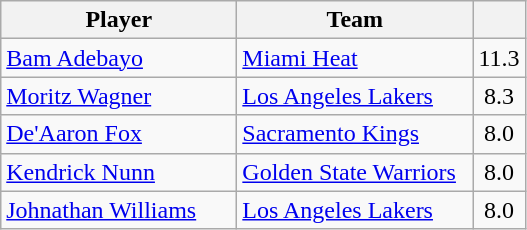<table class="wikitable" style="text-align:left">
<tr>
<th width="150px">Player</th>
<th width="150px">Team</th>
<th width="25px"></th>
</tr>
<tr>
<td><a href='#'>Bam Adebayo</a></td>
<td><a href='#'>Miami Heat</a></td>
<td align="center">11.3</td>
</tr>
<tr>
<td><a href='#'>Moritz Wagner</a></td>
<td><a href='#'>Los Angeles Lakers</a></td>
<td align="center">8.3</td>
</tr>
<tr>
<td><a href='#'>De'Aaron Fox</a></td>
<td><a href='#'>Sacramento Kings</a></td>
<td align="center">8.0</td>
</tr>
<tr>
<td><a href='#'>Kendrick Nunn</a></td>
<td><a href='#'>Golden State Warriors</a></td>
<td align="center">8.0</td>
</tr>
<tr>
<td><a href='#'>Johnathan Williams</a></td>
<td><a href='#'>Los Angeles Lakers</a></td>
<td align="center">8.0</td>
</tr>
</table>
